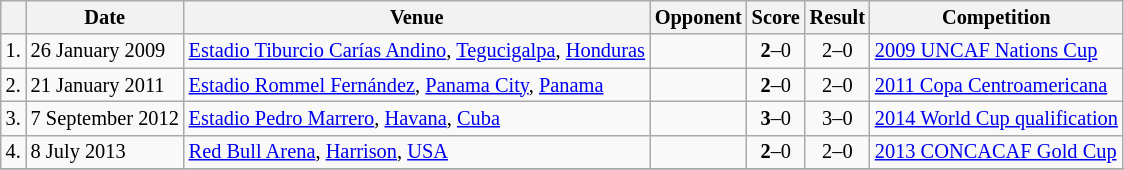<table class="wikitable" style="font-size:85%;">
<tr>
<th></th>
<th>Date</th>
<th>Venue</th>
<th>Opponent</th>
<th>Score</th>
<th>Result</th>
<th>Competition</th>
</tr>
<tr>
<td align="center">1.</td>
<td>26 January 2009</td>
<td><a href='#'>Estadio Tiburcio Carías Andino</a>, <a href='#'>Tegucigalpa</a>, <a href='#'>Honduras</a></td>
<td></td>
<td align="center"><strong>2</strong>–0</td>
<td align="center">2–0</td>
<td><a href='#'>2009 UNCAF Nations Cup</a></td>
</tr>
<tr>
<td align="center">2.</td>
<td>21 January 2011</td>
<td><a href='#'>Estadio Rommel Fernández</a>, <a href='#'>Panama City</a>, <a href='#'>Panama</a></td>
<td></td>
<td align="center"><strong>2</strong>–0</td>
<td align="center">2–0</td>
<td><a href='#'>2011 Copa Centroamericana</a></td>
</tr>
<tr>
<td align="center">3.</td>
<td>7 September 2012</td>
<td><a href='#'>Estadio Pedro Marrero</a>, <a href='#'>Havana</a>, <a href='#'>Cuba</a></td>
<td></td>
<td align="center"><strong>3</strong>–0</td>
<td align="center">3–0</td>
<td><a href='#'>2014 World Cup qualification</a></td>
</tr>
<tr>
<td align="center">4.</td>
<td>8 July 2013</td>
<td><a href='#'>Red Bull Arena</a>, <a href='#'>Harrison</a>, <a href='#'>USA</a></td>
<td></td>
<td align="center"><strong>2</strong>–0</td>
<td align="center">2–0</td>
<td><a href='#'>2013 CONCACAF Gold Cup</a></td>
</tr>
<tr>
</tr>
</table>
